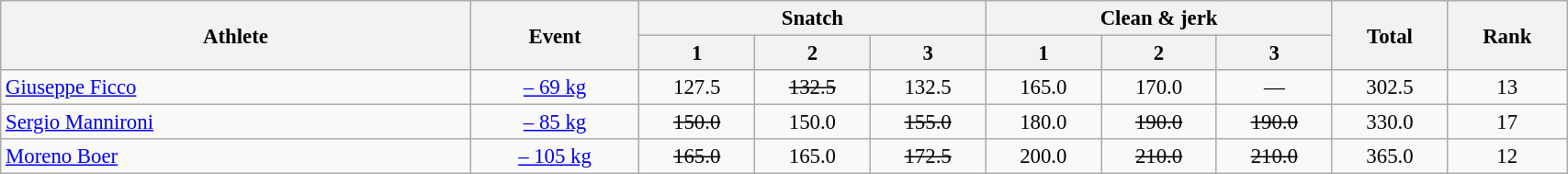<table class=wikitable style="font-size:95%" width="90%">
<tr>
<th rowspan="2">Athlete</th>
<th rowspan="2">Event</th>
<th colspan="3">Snatch</th>
<th colspan="3">Clean & jerk</th>
<th rowspan="2">Total</th>
<th rowspan="2">Rank</th>
</tr>
<tr>
<th>1</th>
<th>2</th>
<th>3</th>
<th>1</th>
<th>2</th>
<th>3</th>
</tr>
<tr>
<td width=30%><a href='#'>Giuseppe Ficco</a></td>
<td align=center><a href='#'>– 69 kg</a></td>
<td align=center>127.5</td>
<td align=center><s>132.5</s></td>
<td align=center>132.5</td>
<td align=center>165.0</td>
<td align=center>170.0</td>
<td align=center>—</td>
<td align=center>302.5</td>
<td align=center>13</td>
</tr>
<tr>
<td width=30%><a href='#'>Sergio Mannironi</a></td>
<td align=center><a href='#'>– 85 kg</a></td>
<td align=center><s>150.0</s></td>
<td align=center>150.0</td>
<td align=center><s>155.0</s></td>
<td align=center>180.0</td>
<td align=center><s>190.0</s></td>
<td align=center><s>190.0</s></td>
<td align=center>330.0</td>
<td align=center>17</td>
</tr>
<tr>
<td width=30%><a href='#'>Moreno Boer</a></td>
<td align=center><a href='#'>– 105 kg</a></td>
<td align=center><s>165.0</s></td>
<td align=center>165.0</td>
<td align=center><s>172.5</s></td>
<td align=center>200.0</td>
<td align=center><s>210.0</s></td>
<td align=center><s>210.0</s></td>
<td align=center>365.0</td>
<td align=center>12</td>
</tr>
</table>
